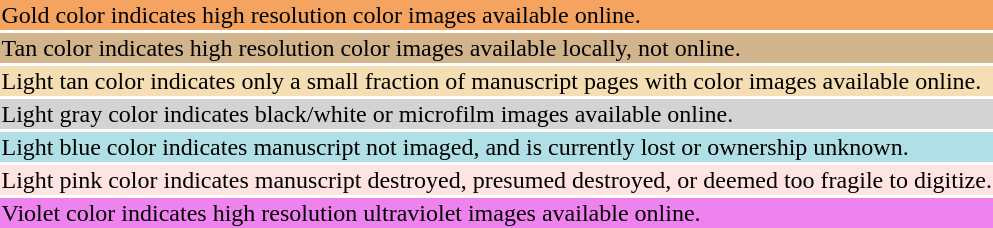<table style="background:transparent">
<tr>
<td bgcolor="sandybrown">Gold color indicates high resolution color images available online.</td>
</tr>
<tr>
<td bgcolor="tan">Tan color indicates high resolution color images available locally, not online.</td>
</tr>
<tr>
<td bgcolor="wheat">Light tan color indicates only a small fraction of manuscript pages with color images available online.</td>
</tr>
<tr>
<td bgcolor="lightgray">Light gray color indicates black/white or microfilm images available online.</td>
</tr>
<tr>
<td bgcolor="powderblue">Light blue color indicates manuscript not imaged, and is currently lost or ownership unknown.</td>
</tr>
<tr>
<td bgcolor="mistyrose">Light pink color indicates manuscript destroyed, presumed destroyed, or deemed too fragile to digitize.</td>
</tr>
<tr>
<td bgcolor="violet">Violet color indicates high resolution ultraviolet images available online.</td>
</tr>
</table>
